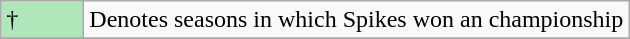<table class="wikitable">
<tr>
<td style="background:#afe6ba; width:3em;">†</td>
<td>Denotes seasons in which Spikes won an championship</td>
</tr>
<tr>
</tr>
</table>
